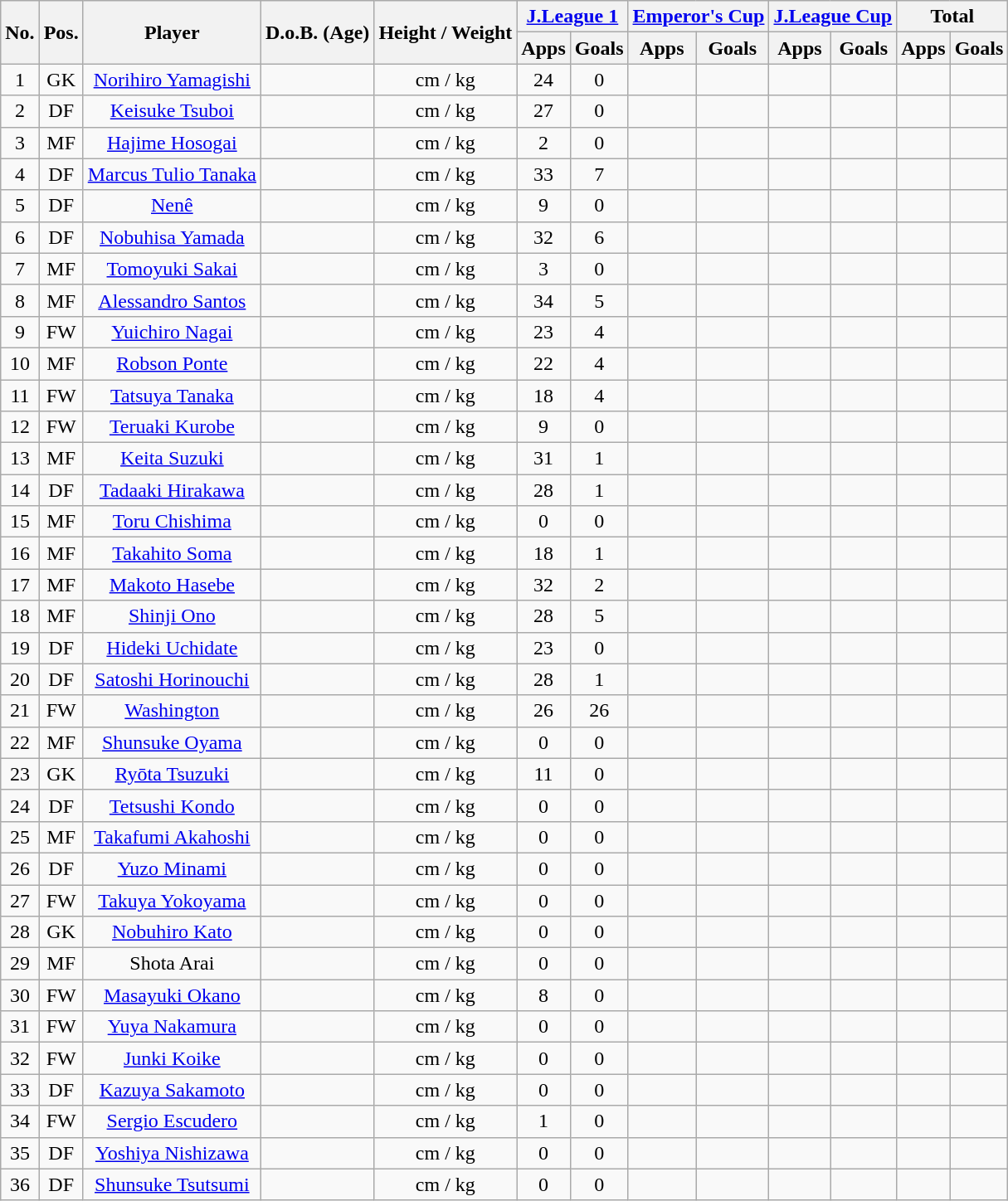<table class="wikitable" style="text-align:center;">
<tr>
<th rowspan="2">No.</th>
<th rowspan="2">Pos.</th>
<th rowspan="2">Player</th>
<th rowspan="2">D.o.B. (Age)</th>
<th rowspan="2">Height / Weight</th>
<th colspan="2"><a href='#'>J.League 1</a></th>
<th colspan="2"><a href='#'>Emperor's Cup</a></th>
<th colspan="2"><a href='#'>J.League Cup</a></th>
<th colspan="2">Total</th>
</tr>
<tr>
<th>Apps</th>
<th>Goals</th>
<th>Apps</th>
<th>Goals</th>
<th>Apps</th>
<th>Goals</th>
<th>Apps</th>
<th>Goals</th>
</tr>
<tr>
<td>1</td>
<td>GK</td>
<td><a href='#'>Norihiro Yamagishi</a></td>
<td></td>
<td>cm / kg</td>
<td>24</td>
<td>0</td>
<td></td>
<td></td>
<td></td>
<td></td>
<td></td>
<td></td>
</tr>
<tr>
<td>2</td>
<td>DF</td>
<td><a href='#'>Keisuke Tsuboi</a></td>
<td></td>
<td>cm / kg</td>
<td>27</td>
<td>0</td>
<td></td>
<td></td>
<td></td>
<td></td>
<td></td>
<td></td>
</tr>
<tr>
<td>3</td>
<td>MF</td>
<td><a href='#'>Hajime Hosogai</a></td>
<td></td>
<td>cm / kg</td>
<td>2</td>
<td>0</td>
<td></td>
<td></td>
<td></td>
<td></td>
<td></td>
<td></td>
</tr>
<tr>
<td>4</td>
<td>DF</td>
<td><a href='#'>Marcus Tulio Tanaka</a></td>
<td></td>
<td>cm / kg</td>
<td>33</td>
<td>7</td>
<td></td>
<td></td>
<td></td>
<td></td>
<td></td>
<td></td>
</tr>
<tr>
<td>5</td>
<td>DF</td>
<td><a href='#'>Nenê</a></td>
<td></td>
<td>cm / kg</td>
<td>9</td>
<td>0</td>
<td></td>
<td></td>
<td></td>
<td></td>
<td></td>
<td></td>
</tr>
<tr>
<td>6</td>
<td>DF</td>
<td><a href='#'>Nobuhisa Yamada</a></td>
<td></td>
<td>cm / kg</td>
<td>32</td>
<td>6</td>
<td></td>
<td></td>
<td></td>
<td></td>
<td></td>
<td></td>
</tr>
<tr>
<td>7</td>
<td>MF</td>
<td><a href='#'>Tomoyuki Sakai</a></td>
<td></td>
<td>cm / kg</td>
<td>3</td>
<td>0</td>
<td></td>
<td></td>
<td></td>
<td></td>
<td></td>
<td></td>
</tr>
<tr>
<td>8</td>
<td>MF</td>
<td><a href='#'>Alessandro Santos</a></td>
<td></td>
<td>cm / kg</td>
<td>34</td>
<td>5</td>
<td></td>
<td></td>
<td></td>
<td></td>
<td></td>
<td></td>
</tr>
<tr>
<td>9</td>
<td>FW</td>
<td><a href='#'>Yuichiro Nagai</a></td>
<td></td>
<td>cm / kg</td>
<td>23</td>
<td>4</td>
<td></td>
<td></td>
<td></td>
<td></td>
<td></td>
<td></td>
</tr>
<tr>
<td>10</td>
<td>MF</td>
<td><a href='#'>Robson Ponte</a></td>
<td></td>
<td>cm / kg</td>
<td>22</td>
<td>4</td>
<td></td>
<td></td>
<td></td>
<td></td>
<td></td>
<td></td>
</tr>
<tr>
<td>11</td>
<td>FW</td>
<td><a href='#'>Tatsuya Tanaka</a></td>
<td></td>
<td>cm / kg</td>
<td>18</td>
<td>4</td>
<td></td>
<td></td>
<td></td>
<td></td>
<td></td>
<td></td>
</tr>
<tr>
<td>12</td>
<td>FW</td>
<td><a href='#'>Teruaki Kurobe</a></td>
<td></td>
<td>cm / kg</td>
<td>9</td>
<td>0</td>
<td></td>
<td></td>
<td></td>
<td></td>
<td></td>
<td></td>
</tr>
<tr>
<td>13</td>
<td>MF</td>
<td><a href='#'>Keita Suzuki</a></td>
<td></td>
<td>cm / kg</td>
<td>31</td>
<td>1</td>
<td></td>
<td></td>
<td></td>
<td></td>
<td></td>
<td></td>
</tr>
<tr>
<td>14</td>
<td>DF</td>
<td><a href='#'>Tadaaki Hirakawa</a></td>
<td></td>
<td>cm / kg</td>
<td>28</td>
<td>1</td>
<td></td>
<td></td>
<td></td>
<td></td>
<td></td>
<td></td>
</tr>
<tr>
<td>15</td>
<td>MF</td>
<td><a href='#'>Toru Chishima</a></td>
<td></td>
<td>cm / kg</td>
<td>0</td>
<td>0</td>
<td></td>
<td></td>
<td></td>
<td></td>
<td></td>
<td></td>
</tr>
<tr>
<td>16</td>
<td>MF</td>
<td><a href='#'>Takahito Soma</a></td>
<td></td>
<td>cm / kg</td>
<td>18</td>
<td>1</td>
<td></td>
<td></td>
<td></td>
<td></td>
<td></td>
<td></td>
</tr>
<tr>
<td>17</td>
<td>MF</td>
<td><a href='#'>Makoto Hasebe</a></td>
<td></td>
<td>cm / kg</td>
<td>32</td>
<td>2</td>
<td></td>
<td></td>
<td></td>
<td></td>
<td></td>
<td></td>
</tr>
<tr>
<td>18</td>
<td>MF</td>
<td><a href='#'>Shinji Ono</a></td>
<td></td>
<td>cm / kg</td>
<td>28</td>
<td>5</td>
<td></td>
<td></td>
<td></td>
<td></td>
<td></td>
<td></td>
</tr>
<tr>
<td>19</td>
<td>DF</td>
<td><a href='#'>Hideki Uchidate</a></td>
<td></td>
<td>cm / kg</td>
<td>23</td>
<td>0</td>
<td></td>
<td></td>
<td></td>
<td></td>
<td></td>
<td></td>
</tr>
<tr>
<td>20</td>
<td>DF</td>
<td><a href='#'>Satoshi Horinouchi</a></td>
<td></td>
<td>cm / kg</td>
<td>28</td>
<td>1</td>
<td></td>
<td></td>
<td></td>
<td></td>
<td></td>
<td></td>
</tr>
<tr>
<td>21</td>
<td>FW</td>
<td><a href='#'>Washington</a></td>
<td></td>
<td>cm / kg</td>
<td>26</td>
<td>26</td>
<td></td>
<td></td>
<td></td>
<td></td>
<td></td>
<td></td>
</tr>
<tr>
<td>22</td>
<td>MF</td>
<td><a href='#'>Shunsuke Oyama</a></td>
<td></td>
<td>cm / kg</td>
<td>0</td>
<td>0</td>
<td></td>
<td></td>
<td></td>
<td></td>
<td></td>
<td></td>
</tr>
<tr>
<td>23</td>
<td>GK</td>
<td><a href='#'>Ryōta Tsuzuki</a></td>
<td></td>
<td>cm / kg</td>
<td>11</td>
<td>0</td>
<td></td>
<td></td>
<td></td>
<td></td>
<td></td>
<td></td>
</tr>
<tr>
<td>24</td>
<td>DF</td>
<td><a href='#'>Tetsushi Kondo</a></td>
<td></td>
<td>cm / kg</td>
<td>0</td>
<td>0</td>
<td></td>
<td></td>
<td></td>
<td></td>
<td></td>
<td></td>
</tr>
<tr>
<td>25</td>
<td>MF</td>
<td><a href='#'>Takafumi Akahoshi</a></td>
<td></td>
<td>cm / kg</td>
<td>0</td>
<td>0</td>
<td></td>
<td></td>
<td></td>
<td></td>
<td></td>
<td></td>
</tr>
<tr>
<td>26</td>
<td>DF</td>
<td><a href='#'>Yuzo Minami</a></td>
<td></td>
<td>cm / kg</td>
<td>0</td>
<td>0</td>
<td></td>
<td></td>
<td></td>
<td></td>
<td></td>
<td></td>
</tr>
<tr>
<td>27</td>
<td>FW</td>
<td><a href='#'>Takuya Yokoyama</a></td>
<td></td>
<td>cm / kg</td>
<td>0</td>
<td>0</td>
<td></td>
<td></td>
<td></td>
<td></td>
<td></td>
<td></td>
</tr>
<tr>
<td>28</td>
<td>GK</td>
<td><a href='#'>Nobuhiro Kato</a></td>
<td></td>
<td>cm / kg</td>
<td>0</td>
<td>0</td>
<td></td>
<td></td>
<td></td>
<td></td>
<td></td>
<td></td>
</tr>
<tr>
<td>29</td>
<td>MF</td>
<td>Shota Arai</td>
<td></td>
<td>cm / kg</td>
<td>0</td>
<td>0</td>
<td></td>
<td></td>
<td></td>
<td></td>
<td></td>
<td></td>
</tr>
<tr>
<td>30</td>
<td>FW</td>
<td><a href='#'>Masayuki Okano</a></td>
<td></td>
<td>cm / kg</td>
<td>8</td>
<td>0</td>
<td></td>
<td></td>
<td></td>
<td></td>
<td></td>
<td></td>
</tr>
<tr>
<td>31</td>
<td>FW</td>
<td><a href='#'>Yuya Nakamura</a></td>
<td></td>
<td>cm / kg</td>
<td>0</td>
<td>0</td>
<td></td>
<td></td>
<td></td>
<td></td>
<td></td>
<td></td>
</tr>
<tr>
<td>32</td>
<td>FW</td>
<td><a href='#'>Junki Koike</a></td>
<td></td>
<td>cm / kg</td>
<td>0</td>
<td>0</td>
<td></td>
<td></td>
<td></td>
<td></td>
<td></td>
<td></td>
</tr>
<tr>
<td>33</td>
<td>DF</td>
<td><a href='#'>Kazuya Sakamoto</a></td>
<td></td>
<td>cm / kg</td>
<td>0</td>
<td>0</td>
<td></td>
<td></td>
<td></td>
<td></td>
<td></td>
<td></td>
</tr>
<tr>
<td>34</td>
<td>FW</td>
<td><a href='#'>Sergio Escudero</a></td>
<td></td>
<td>cm / kg</td>
<td>1</td>
<td>0</td>
<td></td>
<td></td>
<td></td>
<td></td>
<td></td>
<td></td>
</tr>
<tr>
<td>35</td>
<td>DF</td>
<td><a href='#'>Yoshiya Nishizawa</a></td>
<td></td>
<td>cm / kg</td>
<td>0</td>
<td>0</td>
<td></td>
<td></td>
<td></td>
<td></td>
<td></td>
<td></td>
</tr>
<tr>
<td>36</td>
<td>DF</td>
<td><a href='#'>Shunsuke Tsutsumi</a></td>
<td></td>
<td>cm / kg</td>
<td>0</td>
<td>0</td>
<td></td>
<td></td>
<td></td>
<td></td>
<td></td>
<td></td>
</tr>
</table>
